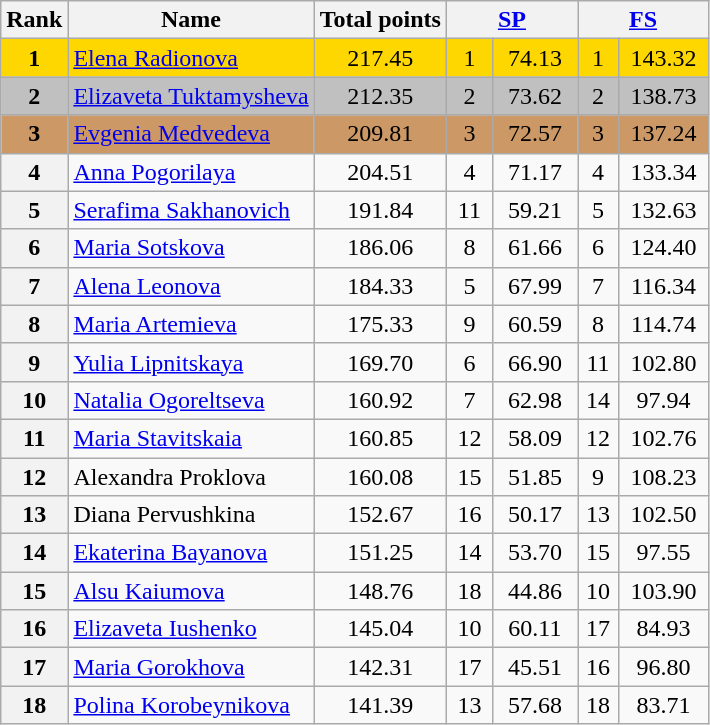<table class="wikitable sortable">
<tr>
<th>Rank</th>
<th>Name</th>
<th>Total points</th>
<th colspan="2" width="80px"><a href='#'>SP</a></th>
<th colspan="2" width="80px"><a href='#'>FS</a></th>
</tr>
<tr bgcolor="gold">
<td align="center"><strong>1</strong></td>
<td><a href='#'>Elena Radionova</a></td>
<td align="center">217.45</td>
<td align="center">1</td>
<td align="center">74.13</td>
<td align="center">1</td>
<td align="center">143.32</td>
</tr>
<tr bgcolor="silver">
<td align="center"><strong>2</strong></td>
<td><a href='#'>Elizaveta Tuktamysheva</a></td>
<td align="center">212.35</td>
<td align="center">2</td>
<td align="center">73.62</td>
<td align="center">2</td>
<td align="center">138.73</td>
</tr>
<tr bgcolor="cc9966">
<td align="center"><strong>3</strong></td>
<td><a href='#'>Evgenia Medvedeva</a></td>
<td align="center">209.81</td>
<td align="center">3</td>
<td align="center">72.57</td>
<td align="center">3</td>
<td align="center">137.24</td>
</tr>
<tr>
<th>4</th>
<td><a href='#'>Anna Pogorilaya</a></td>
<td align="center">204.51</td>
<td align="center">4</td>
<td align="center">71.17</td>
<td align="center">4</td>
<td align="center">133.34</td>
</tr>
<tr>
<th>5</th>
<td><a href='#'>Serafima Sakhanovich</a></td>
<td align="center">191.84</td>
<td align="center">11</td>
<td align="center">59.21</td>
<td align="center">5</td>
<td align="center">132.63</td>
</tr>
<tr>
<th>6</th>
<td><a href='#'>Maria Sotskova</a></td>
<td align="center">186.06</td>
<td align="center">8</td>
<td align="center">61.66</td>
<td align="center">6</td>
<td align="center">124.40</td>
</tr>
<tr>
<th>7</th>
<td><a href='#'>Alena Leonova</a></td>
<td align="center">184.33</td>
<td align="center">5</td>
<td align="center">67.99</td>
<td align="center">7</td>
<td align="center">116.34</td>
</tr>
<tr>
<th>8</th>
<td><a href='#'>Maria Artemieva</a></td>
<td align="center">175.33</td>
<td align="center">9</td>
<td align="center">60.59</td>
<td align="center">8</td>
<td align="center">114.74</td>
</tr>
<tr>
<th>9</th>
<td><a href='#'>Yulia Lipnitskaya</a></td>
<td align="center">169.70</td>
<td align="center">6</td>
<td align="center">66.90</td>
<td align="center">11</td>
<td align="center">102.80</td>
</tr>
<tr>
<th>10</th>
<td><a href='#'>Natalia Ogoreltseva</a></td>
<td align="center">160.92</td>
<td align="center">7</td>
<td align="center">62.98</td>
<td align="center">14</td>
<td align="center">97.94</td>
</tr>
<tr>
<th>11</th>
<td><a href='#'>Maria Stavitskaia</a></td>
<td align="center">160.85</td>
<td align="center">12</td>
<td align="center">58.09</td>
<td align="center">12</td>
<td align="center">102.76</td>
</tr>
<tr>
<th>12</th>
<td>Alexandra Proklova</td>
<td align="center">160.08</td>
<td align="center">15</td>
<td align="center">51.85</td>
<td align="center">9</td>
<td align="center">108.23</td>
</tr>
<tr>
<th>13</th>
<td>Diana Pervushkina</td>
<td align="center">152.67</td>
<td align="center">16</td>
<td align="center">50.17</td>
<td align="center">13</td>
<td align="center">102.50</td>
</tr>
<tr>
<th>14</th>
<td><a href='#'>Ekaterina Bayanova</a></td>
<td align="center">151.25</td>
<td align="center">14</td>
<td align="center">53.70</td>
<td align="center">15</td>
<td align="center">97.55</td>
</tr>
<tr>
<th>15</th>
<td><a href='#'>Alsu Kaiumova</a></td>
<td align="center">148.76</td>
<td align="center">18</td>
<td align="center">44.86</td>
<td align="center">10</td>
<td align="center">103.90</td>
</tr>
<tr>
<th>16</th>
<td><a href='#'>Elizaveta Iushenko</a></td>
<td align="center">145.04</td>
<td align="center">10</td>
<td align="center">60.11</td>
<td align="center">17</td>
<td align="center">84.93</td>
</tr>
<tr>
<th>17</th>
<td><a href='#'>Maria Gorokhova</a></td>
<td align="center">142.31</td>
<td align="center">17</td>
<td align="center">45.51</td>
<td align="center">16</td>
<td align="center">96.80</td>
</tr>
<tr>
<th>18</th>
<td><a href='#'>Polina Korobeynikova</a></td>
<td align="center">141.39</td>
<td align="center">13</td>
<td align="center">57.68</td>
<td align="center">18</td>
<td align="center">83.71</td>
</tr>
</table>
